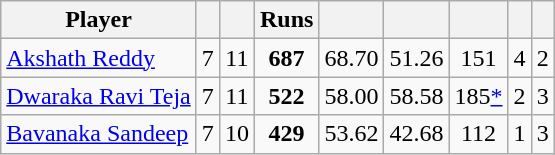<table class="wikitable sortable" style="text-align: center;">
<tr>
<th class="unsortable">Player</th>
<th></th>
<th></th>
<th>Runs</th>
<th></th>
<th></th>
<th></th>
<th></th>
<th></th>
</tr>
<tr>
<td style="text-align:left"><a href='#'>Akshath Reddy</a></td>
<td style="text-align:left">7</td>
<td>11</td>
<td><strong>687</strong></td>
<td>68.70</td>
<td>51.26</td>
<td>151</td>
<td>4</td>
<td>2</td>
</tr>
<tr>
<td style="text-align:left"><a href='#'>Dwaraka Ravi Teja</a></td>
<td style="text-align:left">7</td>
<td>11</td>
<td><strong>522</strong></td>
<td>58.00</td>
<td>58.58</td>
<td>185<a href='#'>*</a></td>
<td>2</td>
<td>3</td>
</tr>
<tr>
<td style="text-align:left"><a href='#'>Bavanaka Sandeep</a></td>
<td style="text-align:left">7</td>
<td>10</td>
<td><strong>429</strong></td>
<td>53.62</td>
<td>42.68</td>
<td>112</td>
<td>1</td>
<td>3</td>
</tr>
</table>
